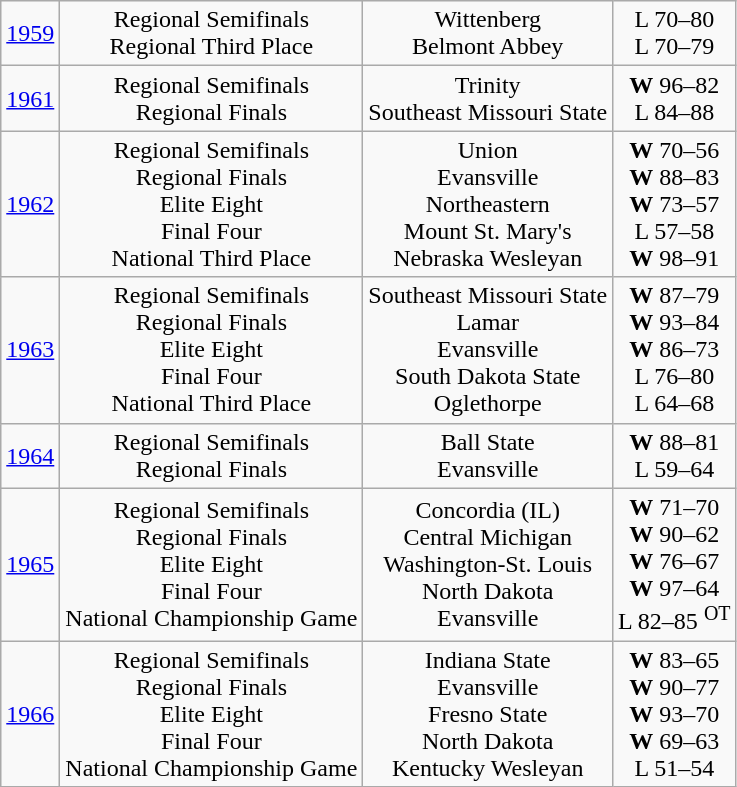<table class="wikitable">
<tr align="center">
<td><a href='#'>1959</a></td>
<td>Regional Semifinals<br>Regional Third Place</td>
<td>Wittenberg<br>Belmont Abbey</td>
<td>L 70–80<br>L 70–79</td>
</tr>
<tr align="center">
<td><a href='#'>1961</a></td>
<td>Regional Semifinals<br>Regional Finals</td>
<td>Trinity<br>Southeast Missouri State</td>
<td><strong>W</strong> 96–82<br>L 84–88</td>
</tr>
<tr align="center">
<td><a href='#'>1962</a></td>
<td>Regional Semifinals<br>Regional Finals<br>Elite Eight<br>Final Four<br>National Third Place</td>
<td>Union<br>Evansville<br>Northeastern<br>Mount St. Mary's<br>Nebraska Wesleyan</td>
<td><strong>W</strong> 70–56<br><strong>W</strong> 88–83<br> <strong>W</strong> 73–57<br>L 57–58<br><strong>W</strong> 98–91</td>
</tr>
<tr align="center">
<td><a href='#'>1963</a></td>
<td>Regional Semifinals<br>Regional Finals<br>Elite Eight<br>Final Four<br>National Third Place</td>
<td>Southeast Missouri State<br>Lamar<br>Evansville<br>South Dakota State<br>Oglethorpe</td>
<td><strong>W</strong> 87–79<br><strong>W</strong> 93–84<br><strong>W</strong> 86–73<br>L 76–80<br>L 64–68</td>
</tr>
<tr align="center">
<td><a href='#'>1964</a></td>
<td>Regional Semifinals<br>Regional Finals<br></td>
<td>Ball State<br>Evansville</td>
<td><strong>W</strong> 88–81<br>L 59–64</td>
</tr>
<tr align="center">
<td><a href='#'>1965</a></td>
<td>Regional Semifinals<br>Regional Finals<br>Elite Eight<br>Final Four<br>National Championship Game</td>
<td>Concordia (IL)<br>Central Michigan<br>Washington-St. Louis<br>North Dakota<br>Evansville</td>
<td><strong>W</strong> 71–70<br><strong>W</strong> 90–62<br><strong>W</strong> 76–67<br><strong>W</strong> 97–64<br>L 82–85 <sup>OT</sup></td>
</tr>
<tr align="center">
<td><a href='#'>1966</a></td>
<td>Regional Semifinals<br>Regional Finals<br>Elite Eight<br>Final Four<br>National Championship Game</td>
<td>Indiana State<br>Evansville<br>Fresno State<br>North Dakota<br>Kentucky Wesleyan</td>
<td><strong>W</strong> 83–65<br><strong>W</strong> 90–77<br><strong>W</strong> 93–70<br><strong>W</strong> 69–63<br>L 51–54</td>
</tr>
</table>
